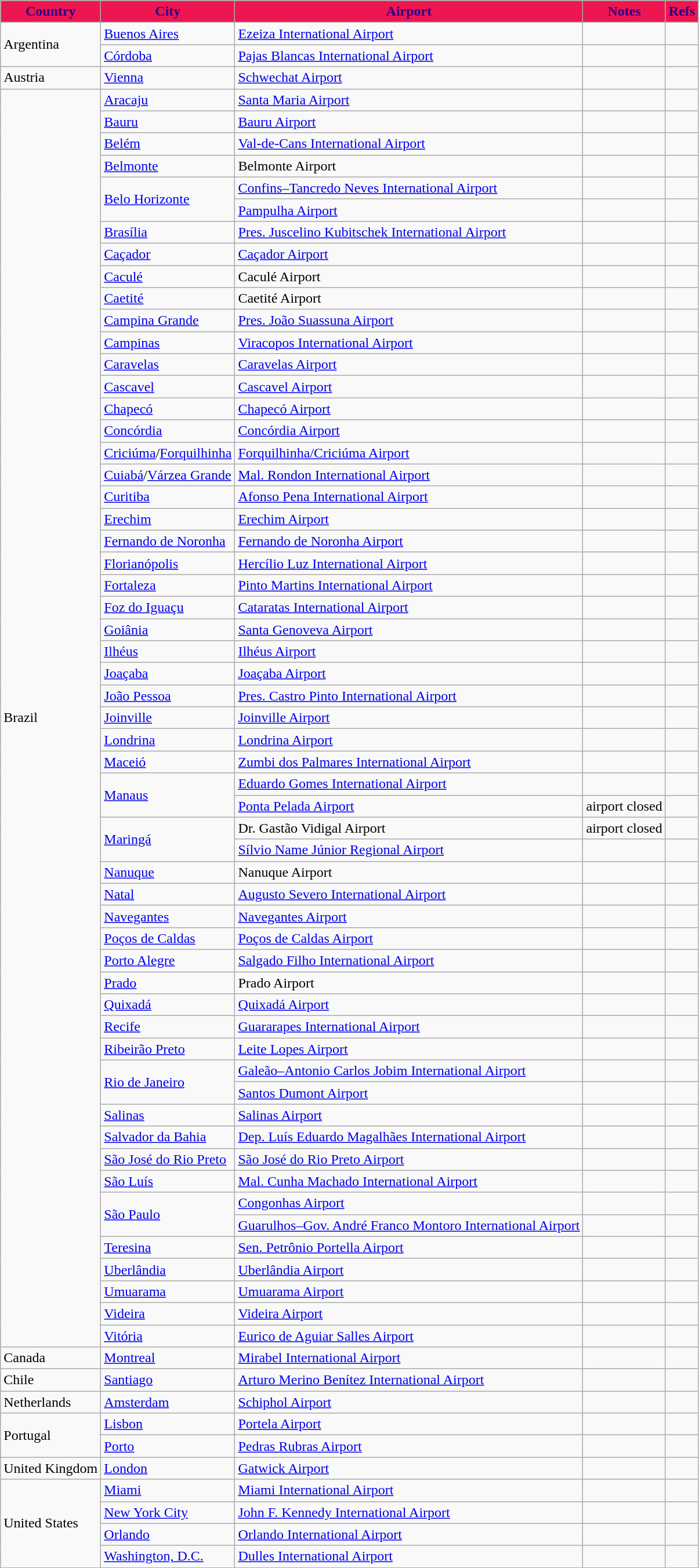<table class="sortable wikitable">
<tr>
<th style="background:#ED1651; color:#2A0088;">Country</th>
<th style="background:#ED1651; color:#2A0088;">City</th>
<th style="background:#ED1651; color:#2A0088;">Airport</th>
<th style="background:#ED1651; color:#2A0088;">Notes</th>
<th style="background:#ED1651; color:#2A0088;">Refs</th>
</tr>
<tr>
<td rowspan="2">Argentina</td>
<td><a href='#'>Buenos Aires</a></td>
<td><a href='#'>Ezeiza International Airport</a></td>
<td></td>
<td></td>
</tr>
<tr>
<td><a href='#'>Córdoba</a></td>
<td><a href='#'>Pajas Blancas International Airport</a></td>
<td></td>
<td></td>
</tr>
<tr>
<td>Austria</td>
<td><a href='#'>Vienna</a></td>
<td><a href='#'>Schwechat Airport</a></td>
<td></td>
<td></td>
</tr>
<tr>
<td rowspan="57">Brazil</td>
<td><a href='#'>Aracaju</a></td>
<td><a href='#'>Santa Maria Airport</a></td>
<td></td>
<td></td>
</tr>
<tr>
<td><a href='#'>Bauru</a></td>
<td><a href='#'>Bauru Airport</a></td>
<td></td>
<td></td>
</tr>
<tr>
<td><a href='#'>Belém</a></td>
<td><a href='#'>Val-de-Cans International Airport</a></td>
<td></td>
<td></td>
</tr>
<tr>
<td><a href='#'>Belmonte</a></td>
<td>Belmonte Airport</td>
<td></td>
<td></td>
</tr>
<tr>
<td rowspan="2"><a href='#'>Belo Horizonte</a></td>
<td><a href='#'>Confins–Tancredo Neves International Airport</a></td>
<td></td>
<td></td>
</tr>
<tr>
<td><a href='#'>Pampulha Airport</a></td>
<td></td>
<td></td>
</tr>
<tr>
<td><a href='#'>Brasília</a></td>
<td><a href='#'>Pres. Juscelino Kubitschek International Airport</a></td>
<td></td>
<td></td>
</tr>
<tr>
<td><a href='#'>Caçador</a></td>
<td><a href='#'>Caçador Airport</a></td>
<td></td>
<td></td>
</tr>
<tr>
<td><a href='#'>Caculé</a></td>
<td>Caculé Airport</td>
<td></td>
<td></td>
</tr>
<tr>
<td><a href='#'>Caetité</a></td>
<td>Caetité Airport</td>
<td></td>
<td></td>
</tr>
<tr>
<td><a href='#'>Campina Grande</a></td>
<td><a href='#'>Pres. João Suassuna Airport</a></td>
<td></td>
<td></td>
</tr>
<tr>
<td><a href='#'>Campinas</a></td>
<td><a href='#'>Viracopos International Airport</a></td>
<td></td>
<td></td>
</tr>
<tr>
<td><a href='#'>Caravelas</a></td>
<td><a href='#'>Caravelas Airport</a></td>
<td></td>
<td></td>
</tr>
<tr>
<td><a href='#'>Cascavel</a></td>
<td><a href='#'>Cascavel Airport</a></td>
<td></td>
<td></td>
</tr>
<tr>
<td><a href='#'>Chapecó</a></td>
<td><a href='#'>Chapecó Airport</a></td>
<td></td>
<td></td>
</tr>
<tr>
<td><a href='#'>Concórdia</a></td>
<td><a href='#'>Concórdia Airport</a></td>
<td></td>
<td></td>
</tr>
<tr>
<td><a href='#'>Criciúma</a>/<a href='#'>Forquilhinha</a></td>
<td><a href='#'>Forquilhinha/Criciúma Airport</a></td>
<td></td>
<td></td>
</tr>
<tr>
<td><a href='#'>Cuiabá</a>/<a href='#'>Várzea Grande</a></td>
<td><a href='#'>Mal. Rondon International Airport</a></td>
<td></td>
<td></td>
</tr>
<tr>
<td><a href='#'>Curitiba</a></td>
<td><a href='#'>Afonso Pena International Airport</a></td>
<td></td>
<td></td>
</tr>
<tr>
<td><a href='#'>Erechim</a></td>
<td><a href='#'>Erechim Airport</a></td>
<td></td>
<td></td>
</tr>
<tr>
<td><a href='#'>Fernando de Noronha</a></td>
<td><a href='#'>Fernando de Noronha Airport</a></td>
<td></td>
<td></td>
</tr>
<tr>
<td><a href='#'>Florianópolis</a></td>
<td><a href='#'>Hercílio Luz International Airport</a></td>
<td></td>
<td></td>
</tr>
<tr>
<td><a href='#'>Fortaleza</a></td>
<td><a href='#'>Pinto Martins International Airport</a></td>
<td></td>
<td></td>
</tr>
<tr>
<td><a href='#'>Foz do Iguaçu</a></td>
<td><a href='#'>Cataratas International Airport</a></td>
<td></td>
<td></td>
</tr>
<tr>
<td><a href='#'>Goiânia</a></td>
<td><a href='#'>Santa Genoveva Airport</a></td>
<td></td>
<td></td>
</tr>
<tr>
<td><a href='#'>Ilhéus</a></td>
<td><a href='#'>Ilhéus Airport</a></td>
<td></td>
<td></td>
</tr>
<tr>
<td><a href='#'>Joaçaba</a></td>
<td><a href='#'>Joaçaba Airport</a></td>
<td></td>
<td></td>
</tr>
<tr>
<td><a href='#'>João Pessoa</a></td>
<td><a href='#'>Pres. Castro Pinto International Airport</a></td>
<td></td>
<td></td>
</tr>
<tr>
<td><a href='#'>Joinville</a></td>
<td><a href='#'>Joinville Airport</a></td>
<td></td>
<td></td>
</tr>
<tr>
<td><a href='#'>Londrina</a></td>
<td><a href='#'>Londrina Airport</a></td>
<td></td>
<td></td>
</tr>
<tr>
<td><a href='#'>Maceió</a></td>
<td><a href='#'>Zumbi dos Palmares International Airport</a></td>
<td></td>
<td></td>
</tr>
<tr>
<td rowspan="2"><a href='#'>Manaus</a></td>
<td><a href='#'>Eduardo Gomes International Airport</a></td>
<td></td>
<td></td>
</tr>
<tr>
<td><a href='#'>Ponta Pelada Airport</a></td>
<td>airport closed</td>
<td></td>
</tr>
<tr>
<td rowspan="2"><a href='#'>Maringá</a></td>
<td>Dr. Gastão Vidigal Airport</td>
<td>airport closed</td>
<td></td>
</tr>
<tr>
<td><a href='#'>Sílvio Name Júnior Regional Airport</a></td>
<td></td>
<td></td>
</tr>
<tr>
<td><a href='#'>Nanuque</a></td>
<td>Nanuque Airport</td>
<td></td>
<td></td>
</tr>
<tr>
<td><a href='#'>Natal</a></td>
<td><a href='#'>Augusto Severo International Airport</a></td>
<td></td>
<td></td>
</tr>
<tr>
<td><a href='#'>Navegantes</a></td>
<td><a href='#'>Navegantes Airport</a></td>
<td></td>
<td></td>
</tr>
<tr>
<td><a href='#'>Poços de Caldas</a></td>
<td><a href='#'>Poços de Caldas Airport</a></td>
<td></td>
<td></td>
</tr>
<tr>
<td><a href='#'>Porto Alegre</a></td>
<td><a href='#'>Salgado Filho International Airport</a></td>
<td></td>
<td></td>
</tr>
<tr>
<td><a href='#'>Prado</a></td>
<td>Prado Airport</td>
<td></td>
<td></td>
</tr>
<tr>
<td><a href='#'>Quixadá</a></td>
<td><a href='#'>Quixadá Airport</a></td>
<td></td>
<td></td>
</tr>
<tr>
<td><a href='#'>Recife</a></td>
<td><a href='#'>Guararapes International Airport</a></td>
<td></td>
<td></td>
</tr>
<tr>
<td><a href='#'>Ribeirão Preto</a></td>
<td><a href='#'>Leite Lopes Airport</a></td>
<td></td>
<td></td>
</tr>
<tr>
<td rowspan="2"><a href='#'>Rio de Janeiro</a></td>
<td><a href='#'>Galeão–Antonio Carlos Jobim International Airport</a></td>
<td></td>
<td></td>
</tr>
<tr>
<td><a href='#'>Santos Dumont Airport</a></td>
<td></td>
<td></td>
</tr>
<tr>
<td><a href='#'>Salinas</a></td>
<td><a href='#'>Salinas Airport</a></td>
<td></td>
<td></td>
</tr>
<tr>
<td><a href='#'>Salvador da Bahia</a></td>
<td><a href='#'>Dep. Luís Eduardo Magalhães International Airport</a></td>
<td></td>
<td></td>
</tr>
<tr>
<td><a href='#'>São José do Rio Preto</a></td>
<td><a href='#'>São José do Rio Preto Airport</a></td>
<td></td>
<td></td>
</tr>
<tr>
<td><a href='#'>São Luís</a></td>
<td><a href='#'>Mal. Cunha Machado International Airport</a></td>
<td></td>
<td></td>
</tr>
<tr>
<td rowspan="2"><a href='#'>São Paulo</a></td>
<td><a href='#'>Congonhas Airport</a></td>
<td></td>
<td></td>
</tr>
<tr>
<td><a href='#'>Guarulhos–Gov. André Franco Montoro International Airport</a></td>
<td></td>
<td></td>
</tr>
<tr>
<td><a href='#'>Teresina</a></td>
<td><a href='#'>Sen. Petrônio Portella Airport</a></td>
<td></td>
<td></td>
</tr>
<tr>
<td><a href='#'>Uberlândia</a></td>
<td><a href='#'>Uberlândia Airport</a></td>
<td></td>
<td></td>
</tr>
<tr>
<td><a href='#'>Umuarama</a></td>
<td><a href='#'>Umuarama Airport</a></td>
<td></td>
<td></td>
</tr>
<tr>
<td><a href='#'>Videira</a></td>
<td><a href='#'>Videira Airport</a></td>
<td></td>
</tr>
<tr>
<td><a href='#'>Vitória</a></td>
<td><a href='#'>Eurico de Aguiar Salles Airport</a></td>
<td></td>
<td></td>
</tr>
<tr>
<td>Canada</td>
<td><a href='#'>Montreal</a></td>
<td><a href='#'>Mirabel International Airport</a></td>
<td></td>
<td></td>
</tr>
<tr>
<td>Chile</td>
<td><a href='#'>Santiago</a></td>
<td><a href='#'>Arturo Merino Benítez International Airport</a></td>
<td></td>
<td></td>
</tr>
<tr>
<td>Netherlands</td>
<td><a href='#'>Amsterdam</a></td>
<td><a href='#'>Schiphol Airport</a></td>
<td></td>
<td></td>
</tr>
<tr>
<td rowspan="2">Portugal</td>
<td><a href='#'>Lisbon</a></td>
<td><a href='#'>Portela Airport</a></td>
<td></td>
<td></td>
</tr>
<tr>
<td><a href='#'>Porto</a></td>
<td><a href='#'>Pedras Rubras Airport</a></td>
<td></td>
<td></td>
</tr>
<tr>
<td>United Kingdom</td>
<td><a href='#'>London</a></td>
<td><a href='#'>Gatwick Airport</a></td>
<td></td>
<td></td>
</tr>
<tr>
<td rowspan="4">United States</td>
<td><a href='#'>Miami</a></td>
<td><a href='#'>Miami International Airport</a></td>
<td></td>
<td></td>
</tr>
<tr>
<td><a href='#'>New York City</a></td>
<td><a href='#'>John F. Kennedy International Airport</a></td>
<td></td>
<td></td>
</tr>
<tr>
<td><a href='#'>Orlando</a></td>
<td><a href='#'>Orlando International Airport</a></td>
<td></td>
<td></td>
</tr>
<tr>
<td><a href='#'>Washington, D.C.</a></td>
<td><a href='#'>Dulles International Airport</a></td>
<td></td>
<td></td>
</tr>
</table>
